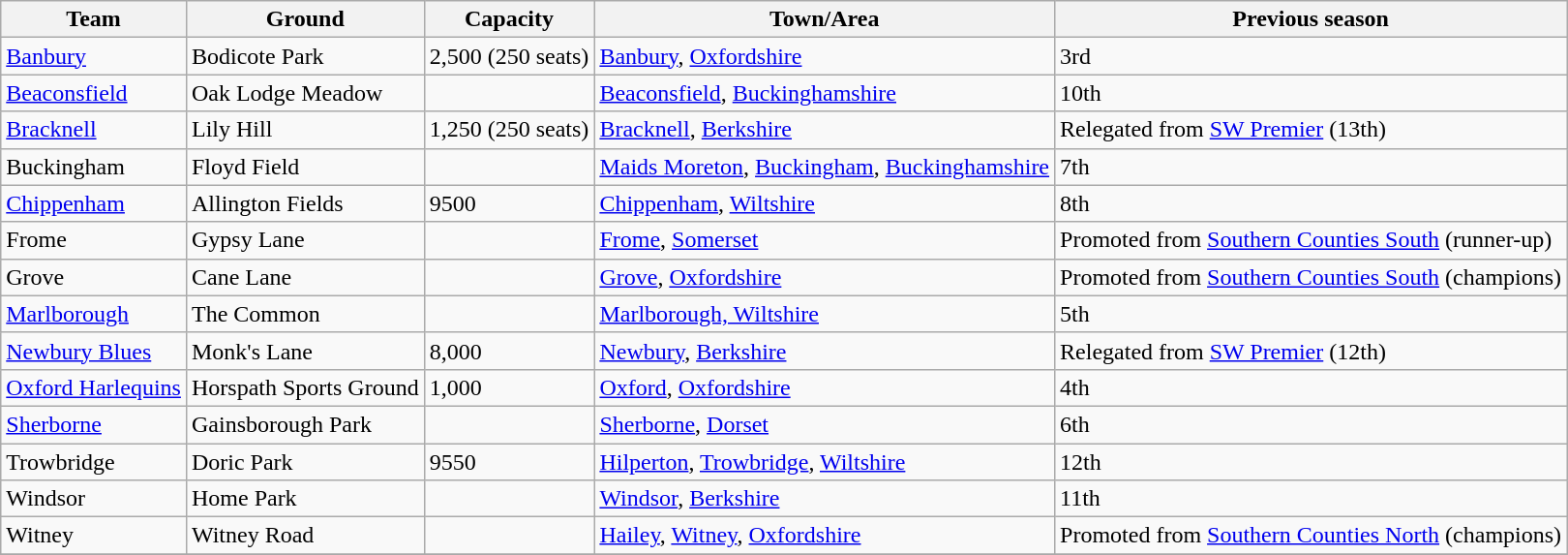<table class="wikitable sortable">
<tr>
<th>Team</th>
<th>Ground</th>
<th>Capacity</th>
<th>Town/Area</th>
<th>Previous season</th>
</tr>
<tr>
<td><a href='#'>Banbury</a></td>
<td>Bodicote Park</td>
<td>2,500 (250 seats)</td>
<td><a href='#'>Banbury</a>, <a href='#'>Oxfordshire</a></td>
<td>3rd</td>
</tr>
<tr>
<td><a href='#'>Beaconsfield</a></td>
<td>Oak Lodge Meadow</td>
<td></td>
<td><a href='#'>Beaconsfield</a>, <a href='#'>Buckinghamshire</a></td>
<td>10th</td>
</tr>
<tr>
<td><a href='#'>Bracknell</a></td>
<td>Lily Hill</td>
<td>1,250 (250 seats)</td>
<td><a href='#'>Bracknell</a>, <a href='#'>Berkshire</a></td>
<td>Relegated from <a href='#'>SW Premier</a> (13th)</td>
</tr>
<tr>
<td>Buckingham</td>
<td>Floyd Field</td>
<td></td>
<td><a href='#'>Maids Moreton</a>, <a href='#'>Buckingham</a>, <a href='#'>Buckinghamshire</a></td>
<td>7th</td>
</tr>
<tr>
<td><a href='#'>Chippenham</a></td>
<td>Allington Fields</td>
<td>9500</td>
<td><a href='#'>Chippenham</a>, <a href='#'>Wiltshire</a></td>
<td>8th</td>
</tr>
<tr>
<td>Frome</td>
<td>Gypsy Lane</td>
<td></td>
<td><a href='#'>Frome</a>, <a href='#'>Somerset</a></td>
<td>Promoted from <a href='#'>Southern Counties South</a> (runner-up)</td>
</tr>
<tr>
<td>Grove</td>
<td>Cane Lane</td>
<td></td>
<td><a href='#'>Grove</a>, <a href='#'>Oxfordshire</a></td>
<td>Promoted from <a href='#'>Southern Counties South</a> (champions)</td>
</tr>
<tr>
<td><a href='#'>Marlborough</a></td>
<td>The Common</td>
<td></td>
<td><a href='#'>Marlborough, Wiltshire</a></td>
<td>5th</td>
</tr>
<tr>
<td><a href='#'>Newbury Blues</a></td>
<td>Monk's Lane</td>
<td>8,000</td>
<td><a href='#'>Newbury</a>, <a href='#'>Berkshire</a></td>
<td>Relegated from <a href='#'>SW Premier</a> (12th)</td>
</tr>
<tr>
<td><a href='#'>Oxford Harlequins</a></td>
<td>Horspath Sports Ground</td>
<td>1,000</td>
<td><a href='#'>Oxford</a>, <a href='#'>Oxfordshire</a></td>
<td>4th</td>
</tr>
<tr>
<td><a href='#'>Sherborne</a></td>
<td>Gainsborough Park</td>
<td></td>
<td><a href='#'>Sherborne</a>, <a href='#'>Dorset</a></td>
<td>6th</td>
</tr>
<tr>
<td>Trowbridge</td>
<td>Doric Park</td>
<td>9550</td>
<td><a href='#'>Hilperton</a>, <a href='#'>Trowbridge</a>, <a href='#'>Wiltshire</a></td>
<td>12th</td>
</tr>
<tr>
<td>Windsor</td>
<td>Home Park</td>
<td></td>
<td><a href='#'>Windsor</a>, <a href='#'>Berkshire</a></td>
<td>11th</td>
</tr>
<tr>
<td>Witney</td>
<td>Witney Road</td>
<td></td>
<td><a href='#'>Hailey</a>, <a href='#'>Witney</a>, <a href='#'>Oxfordshire</a></td>
<td>Promoted from <a href='#'>Southern Counties North</a> (champions)</td>
</tr>
<tr>
</tr>
</table>
